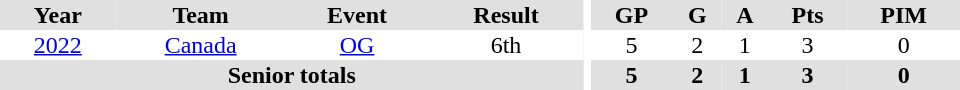<table border="0" cellpadding="1" cellspacing="0" ID="Table3" style="text-align:center; width:40em">
<tr ALIGN="centre" bgcolor="#e0e0e0">
<th>Year</th>
<th>Team</th>
<th>Event</th>
<th>Result</th>
<th rowspan="99" bgcolor="#ffffff"></th>
<th>GP</th>
<th>G</th>
<th>A</th>
<th>Pts</th>
<th>PIM</th>
</tr>
<tr>
<td><a href='#'>2022</a></td>
<td><a href='#'>Canada</a></td>
<td><a href='#'>OG</a></td>
<td>6th</td>
<td>5</td>
<td>2</td>
<td>1</td>
<td>3</td>
<td>0</td>
</tr>
<tr bgcolor="#e0e0e0">
<th colspan="4">Senior totals</th>
<th>5</th>
<th>2</th>
<th>1</th>
<th>3</th>
<th>0</th>
</tr>
</table>
